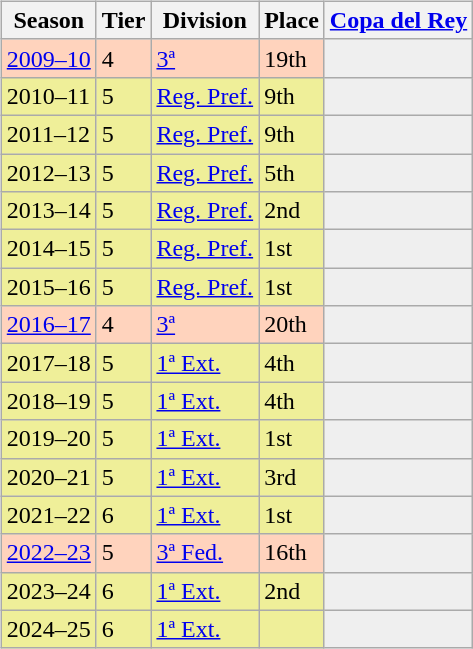<table>
<tr>
<td valign="top" width=0%><br><table class="wikitable">
<tr style="background:#f0f6fa;">
<th>Season</th>
<th>Tier</th>
<th>Division</th>
<th>Place</th>
<th><a href='#'>Copa del Rey</a></th>
</tr>
<tr>
<td style="background:#FFD3BD;"><a href='#'>2009–10</a></td>
<td style="background:#FFD3BD;">4</td>
<td style="background:#FFD3BD;"><a href='#'>3ª</a></td>
<td style="background:#FFD3BD;">19th</td>
<td style="background:#efefef;"></td>
</tr>
<tr>
<td style="background:#EFEF99;">2010–11</td>
<td style="background:#EFEF99;">5</td>
<td style="background:#EFEF99;"><a href='#'>Reg. Pref.</a></td>
<td style="background:#EFEF99;">9th</td>
<th style="background:#efefef;"></th>
</tr>
<tr>
<td style="background:#EFEF99;">2011–12</td>
<td style="background:#EFEF99;">5</td>
<td style="background:#EFEF99;"><a href='#'>Reg. Pref.</a></td>
<td style="background:#EFEF99;">9th</td>
<th style="background:#efefef;"></th>
</tr>
<tr>
<td style="background:#EFEF99;">2012–13</td>
<td style="background:#EFEF99;">5</td>
<td style="background:#EFEF99;"><a href='#'>Reg. Pref.</a></td>
<td style="background:#EFEF99;">5th</td>
<th style="background:#efefef;"></th>
</tr>
<tr>
<td style="background:#EFEF99;">2013–14</td>
<td style="background:#EFEF99;">5</td>
<td style="background:#EFEF99;"><a href='#'>Reg. Pref.</a></td>
<td style="background:#EFEF99;">2nd</td>
<th style="background:#efefef;"></th>
</tr>
<tr>
<td style="background:#EFEF99;">2014–15</td>
<td style="background:#EFEF99;">5</td>
<td style="background:#EFEF99;"><a href='#'>Reg. Pref.</a></td>
<td style="background:#EFEF99;">1st</td>
<th style="background:#efefef;"></th>
</tr>
<tr>
<td style="background:#EFEF99;">2015–16</td>
<td style="background:#EFEF99;">5</td>
<td style="background:#EFEF99;"><a href='#'>Reg. Pref.</a></td>
<td style="background:#EFEF99;">1st</td>
<th style="background:#efefef;"></th>
</tr>
<tr>
<td style="background:#FFD3BD;"><a href='#'>2016–17</a></td>
<td style="background:#FFD3BD;">4</td>
<td style="background:#FFD3BD;"><a href='#'>3ª</a></td>
<td style="background:#FFD3BD;">20th</td>
<td style="background:#efefef;"></td>
</tr>
<tr>
<td style="background:#EFEF99;">2017–18</td>
<td style="background:#EFEF99;">5</td>
<td style="background:#EFEF99;"><a href='#'>1ª Ext.</a></td>
<td style="background:#EFEF99;">4th</td>
<th style="background:#efefef;"></th>
</tr>
<tr>
<td style="background:#EFEF99;">2018–19</td>
<td style="background:#EFEF99;">5</td>
<td style="background:#EFEF99;"><a href='#'>1ª Ext.</a></td>
<td style="background:#EFEF99;">4th</td>
<th style="background:#efefef;"></th>
</tr>
<tr>
<td style="background:#EFEF99;">2019–20</td>
<td style="background:#EFEF99;">5</td>
<td style="background:#EFEF99;"><a href='#'>1ª Ext.</a></td>
<td style="background:#EFEF99;">1st</td>
<th style="background:#efefef;"></th>
</tr>
<tr>
<td style="background:#EFEF99;">2020–21</td>
<td style="background:#EFEF99;">5</td>
<td style="background:#EFEF99;"><a href='#'>1ª Ext.</a></td>
<td style="background:#EFEF99;">3rd</td>
<th style="background:#efefef;"></th>
</tr>
<tr>
<td style="background:#EFEF99;">2021–22</td>
<td style="background:#EFEF99;">6</td>
<td style="background:#EFEF99;"><a href='#'>1ª Ext.</a></td>
<td style="background:#EFEF99;">1st</td>
<th style="background:#efefef;"></th>
</tr>
<tr>
<td style="background:#FFD3BD;"><a href='#'>2022–23</a></td>
<td style="background:#FFD3BD;">5</td>
<td style="background:#FFD3BD;"><a href='#'>3ª Fed.</a></td>
<td style="background:#FFD3BD;">16th</td>
<th style="background:#efefef;"></th>
</tr>
<tr>
<td style="background:#EFEF99;">2023–24</td>
<td style="background:#EFEF99;">6</td>
<td style="background:#EFEF99;"><a href='#'>1ª Ext.</a></td>
<td style="background:#EFEF99;">2nd</td>
<th style="background:#efefef;"></th>
</tr>
<tr>
<td style="background:#EFEF99;">2024–25</td>
<td style="background:#EFEF99;">6</td>
<td style="background:#EFEF99;"><a href='#'>1ª Ext.</a></td>
<td style="background:#EFEF99;"></td>
<th style="background:#efefef;"></th>
</tr>
</table>
</td>
</tr>
</table>
